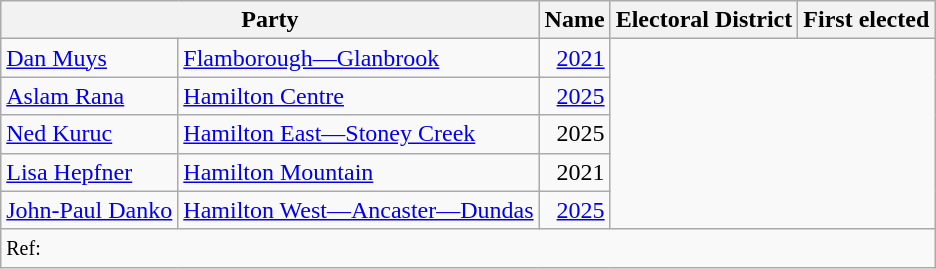<table class="wikitable plainrowheaders" style="text-align:right">
<tr>
<th colspan="2">Party</th>
<th>Name</th>
<th>Electoral District</th>
<th>First elected</th>
</tr>
<tr>
<td style="text-align:left;"><a href='#'>Dan Muys</a></td>
<td style="text-align:left;"><a href='#'>Flamborough—Glanbrook</a></td>
<td><a href='#'>2021</a></td>
</tr>
<tr>
<td style="text-align:left;"><a href='#'>Aslam Rana</a></td>
<td style="text-align:left;"><a href='#'>Hamilton Centre</a></td>
<td><a href='#'>2025</a></td>
</tr>
<tr>
<td style="text-align:left;"><a href='#'>Ned Kuruc</a></td>
<td style="text-align:left;"><a href='#'>Hamilton East—Stoney Creek</a></td>
<td>2025</td>
</tr>
<tr>
<td style="text-align:left;"><a href='#'>Lisa Hepfner</a></td>
<td style="text-align:left;"><a href='#'>Hamilton Mountain</a></td>
<td>2021</td>
</tr>
<tr>
<td style="text-align:left;"><a href='#'>John-Paul Danko</a></td>
<td style="text-align:left;"><a href='#'>Hamilton West—Ancaster—Dundas</a></td>
<td><a href='#'>2025</a></td>
</tr>
<tr>
<td colspan="5"; style="text-align:left;"><small>Ref:</small></td>
</tr>
</table>
